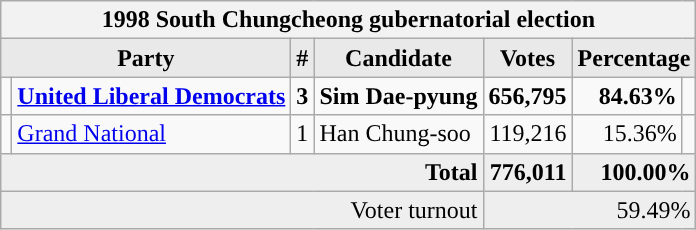<table class="wikitable">
<tr>
<th colspan="7">1998 South Chungcheong gubernatorial election</th>
</tr>
<tr>
<th style="background-color:#E9E9E9" colspan=2>Party</th>
<th style="background-color:#E9E9E9">#</th>
<th style="background-color:#E9E9E9">Candidate</th>
<th style="background-color:#E9E9E9">Votes</th>
<th style="background-color:#E9E9E9" colspan=2>Percentage</th>
</tr>
<tr style="font-weight:bold">
<td></td>
<td align=left><a href='#'>United Liberal Democrats</a></td>
<td align=center>3</td>
<td align=left>Sim Dae-pyung</td>
<td align=right>656,795</td>
<td align=right>84.63%</td>
<td align=right></td>
</tr>
<tr>
<td></td>
<td align=left><a href='#'>Grand National</a></td>
<td align=center>1</td>
<td align=left>Han Chung-soo</td>
<td align=right>119,216</td>
<td align=right>15.36%</td>
<td align=right></td>
</tr>
<tr bgcolor="#EEEEEE" style="font-weight:bold">
<td colspan="4" align=right>Total</td>
<td align=right>776,011</td>
<td align=right colspan=2>100.00%</td>
</tr>
<tr bgcolor="#EEEEEE">
<td colspan="4" align="right">Voter turnout</td>
<td colspan="3" align="right">59.49%</td>
</tr>
</table>
